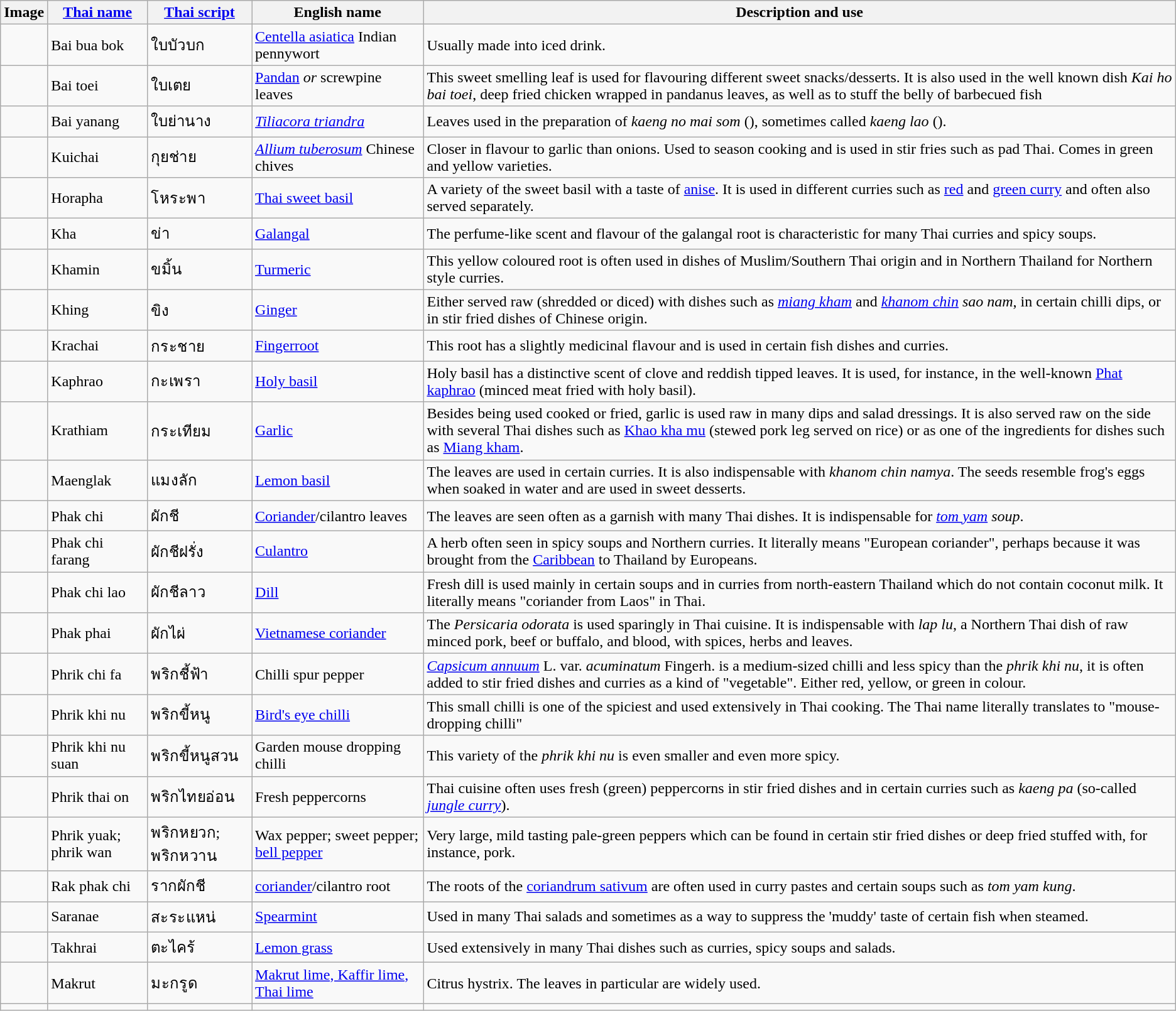<table class="wikitable sortable">
<tr>
<th>Image</th>
<th><a href='#'>Thai name</a></th>
<th><a href='#'>Thai script</a></th>
<th>English name</th>
<th>Description and use</th>
</tr>
<tr>
<td></td>
<td>Bai bua bok</td>
<td>ใบบัวบก</td>
<td><a href='#'>Centella asiatica</a>  Indian pennywort</td>
<td>Usually made into iced drink.</td>
</tr>
<tr>
<td></td>
<td>Bai toei</td>
<td>ใบเตย</td>
<td><a href='#'>Pandan</a> <em>or</em> screwpine leaves</td>
<td>This sweet smelling leaf is used for flavouring different sweet snacks/desserts. It is also used in the well known dish <em>Kai ho bai toei</em>, deep fried chicken wrapped in pandanus leaves, as well as to stuff the belly of barbecued fish</td>
</tr>
<tr>
<td></td>
<td>Bai yanang</td>
<td>ใบย่านาง</td>
<td><em><a href='#'>Tiliacora triandra</a></em></td>
<td>Leaves used in the preparation of <em>kaeng no mai som</em> (), sometimes called <em>kaeng lao</em> ().</td>
</tr>
<tr>
<td></td>
<td>Kuichai</td>
<td>กุยช่าย</td>
<td><em><a href='#'>Allium tuberosum</a></em>  Chinese chives</td>
<td>Closer in flavour to garlic than onions. Used to season cooking and is used in stir fries such as pad Thai. Comes in green and yellow varieties.</td>
</tr>
<tr>
<td></td>
<td>Horapha</td>
<td>โหระพา</td>
<td><a href='#'>Thai sweet basil</a></td>
<td>A variety of the sweet basil with a taste of <a href='#'>anise</a>. It is used in different curries such as <a href='#'>red</a> and <a href='#'>green curry</a> and often also served separately.</td>
</tr>
<tr>
<td></td>
<td>Kha</td>
<td>ข่า</td>
<td><a href='#'>Galangal</a></td>
<td>The perfume-like scent and flavour of the galangal root is characteristic for many Thai curries and spicy soups.</td>
</tr>
<tr>
<td></td>
<td>Khamin</td>
<td>ขมิ้น</td>
<td><a href='#'>Turmeric</a></td>
<td>This yellow coloured root is often used in dishes of Muslim/Southern Thai origin and in Northern Thailand for Northern style curries.</td>
</tr>
<tr>
<td></td>
<td>Khing</td>
<td>ขิง</td>
<td><a href='#'>Ginger</a></td>
<td>Either served raw (shredded or diced) with dishes such as <em><a href='#'>miang kham</a></em> and <em><a href='#'>khanom chin</a> sao nam</em>, in certain chilli dips, or in stir fried dishes of Chinese origin.</td>
</tr>
<tr>
<td></td>
<td>Krachai</td>
<td>กระชาย</td>
<td><a href='#'>Fingerroot</a></td>
<td>This root has a slightly medicinal flavour and is used in certain fish dishes and curries.</td>
</tr>
<tr>
<td></td>
<td>Kaphrao</td>
<td>กะเพรา</td>
<td><a href='#'>Holy basil</a></td>
<td>Holy basil has a distinctive scent of clove and reddish tipped leaves. It is used, for instance, in the well-known <a href='#'>Phat kaphrao</a> (minced meat fried with holy basil).</td>
</tr>
<tr>
<td></td>
<td>Krathiam</td>
<td>กระเทียม</td>
<td><a href='#'>Garlic</a></td>
<td>Besides being used cooked or fried, garlic is used raw in many dips and salad dressings. It is also served raw on the side with several Thai dishes such as <a href='#'>Khao kha mu</a> (stewed pork leg served on rice) or as one of the ingredients for dishes such as <a href='#'>Miang kham</a>.</td>
</tr>
<tr>
<td></td>
<td>Maenglak</td>
<td>แมงลัก</td>
<td><a href='#'>Lemon basil</a></td>
<td>The leaves are used in certain curries. It is also indispensable with <em>khanom chin namya</em>. The seeds resemble frog's eggs when soaked in water and are used in sweet desserts.</td>
</tr>
<tr>
<td></td>
<td>Phak chi</td>
<td>ผักชี</td>
<td><a href='#'>Coriander</a>/cilantro leaves</td>
<td>The leaves are seen often as a garnish with many Thai dishes. It is indispensable for <em><a href='#'>tom yam</a> soup</em>.</td>
</tr>
<tr>
<td></td>
<td>Phak chi farang</td>
<td>ผักชีฝรั่ง</td>
<td><a href='#'>Culantro</a></td>
<td>A herb often seen in spicy soups and Northern curries. It literally means "European coriander", perhaps because it was brought from the <a href='#'>Caribbean</a> to Thailand by Europeans.</td>
</tr>
<tr>
<td></td>
<td>Phak chi lao</td>
<td>ผักชีลาว</td>
<td><a href='#'>Dill</a></td>
<td>Fresh dill is used mainly in certain soups and in curries from north-eastern Thailand which do not contain coconut milk. It literally means "coriander from Laos" in Thai.</td>
</tr>
<tr>
<td></td>
<td>Phak phai</td>
<td>ผักไผ่</td>
<td><a href='#'>Vietnamese coriander</a></td>
<td>The <em>Persicaria odorata</em> is used sparingly in Thai cuisine. It is indispensable with <em>lap lu</em>, a Northern Thai dish of raw minced pork, beef or buffalo, and blood, with spices, herbs and leaves.</td>
</tr>
<tr>
<td></td>
<td>Phrik chi fa</td>
<td>พริกชี้ฟ้า</td>
<td>Chilli spur pepper</td>
<td><em><a href='#'>Capsicum annuum</a></em> L. var. <em>acuminatum</em> Fingerh. is a medium-sized chilli and less spicy than the <em>phrik khi nu</em>, it is often added to stir fried dishes and curries as a kind of "vegetable". Either red, yellow, or green in colour.</td>
</tr>
<tr>
<td></td>
<td>Phrik khi nu</td>
<td>พริกขี้หนู</td>
<td><a href='#'>Bird's eye chilli</a></td>
<td>This small chilli is one of the spiciest and used extensively in Thai cooking. The Thai name literally translates to "mouse-dropping chilli"</td>
</tr>
<tr>
<td></td>
<td>Phrik khi nu suan</td>
<td>พริกขี้หนูสวน</td>
<td>Garden mouse dropping chilli</td>
<td>This variety of the <em>phrik khi nu</em> is even smaller and even more spicy.</td>
</tr>
<tr>
<td></td>
<td>Phrik thai on</td>
<td>พริกไทยอ่อน</td>
<td>Fresh peppercorns</td>
<td>Thai cuisine often uses fresh (green) peppercorns in stir fried dishes and in certain curries such as <em>kaeng pa</em> (so-called <em><a href='#'>jungle curry</a></em>).</td>
</tr>
<tr>
<td></td>
<td>Phrik yuak; phrik wan</td>
<td>พริกหยวก; พริกหวาน</td>
<td>Wax pepper; sweet pepper; <a href='#'>bell pepper</a></td>
<td>Very large, mild tasting pale-green peppers which can be found in certain stir fried dishes or deep fried stuffed with, for instance, pork.</td>
</tr>
<tr>
<td></td>
<td>Rak phak chi</td>
<td>รากผักชี</td>
<td><a href='#'>coriander</a>/cilantro root</td>
<td>The roots of the <a href='#'>coriandrum sativum</a> are often used in curry pastes and certain soups such as <em>tom yam kung</em>.</td>
</tr>
<tr>
<td></td>
<td>Saranae</td>
<td>สะระแหน่</td>
<td><a href='#'>Spearmint</a></td>
<td>Used in many Thai salads and sometimes as a way to suppress the 'muddy' taste of certain fish when steamed.</td>
</tr>
<tr>
<td></td>
<td>Takhrai</td>
<td>ตะไคร้</td>
<td><a href='#'>Lemon grass</a></td>
<td>Used extensively in many Thai dishes such as curries, spicy soups and salads.</td>
</tr>
<tr>
<td></td>
<td>Makrut</td>
<td>มะกรูด</td>
<td><a href='#'>Makrut lime, Kaffir lime, Thai lime</a></td>
<td>Citrus hystrix. The leaves in particular are widely used.</td>
</tr>
<tr>
<td></td>
<td></td>
<td></td>
<td></td>
<td></td>
</tr>
</table>
